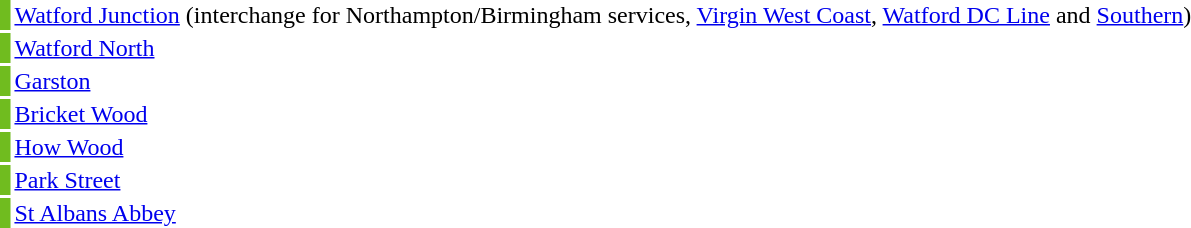<table style="width: 70%;">
<tr>
<td style="background:#70BC1F;"> </td>
<td><a href='#'>Watford Junction</a> (interchange for Northampton/Birmingham services, <a href='#'>Virgin West Coast</a>, <a href='#'>Watford DC Line</a> and <a href='#'>Southern</a>)</td>
</tr>
<tr>
<td style="background:#70BC1F;"> </td>
<td><a href='#'>Watford North</a></td>
</tr>
<tr>
<td style="background:#70BC1F;"> </td>
<td><a href='#'>Garston</a></td>
</tr>
<tr>
<td style="background:#70BC1F;"> </td>
<td><a href='#'>Bricket Wood</a></td>
</tr>
<tr>
<td style="background:#70BC1F;"> </td>
<td><a href='#'>How Wood</a></td>
</tr>
<tr>
<td style="background:#70BC1F;"> </td>
<td><a href='#'>Park Street</a></td>
</tr>
<tr>
<td style="background:#70BC1F;"> </td>
<td><a href='#'>St Albans Abbey</a></td>
</tr>
</table>
